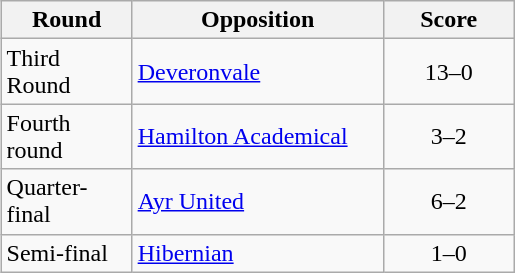<table class="wikitable" style="text-align:left;margin-left:1em;float:right">
<tr>
<th width=80>Round</th>
<th width=160>Opposition</th>
<th width=80>Score</th>
</tr>
<tr>
<td>Third Round</td>
<td><a href='#'>Deveronvale</a></td>
<td align=center>13–0</td>
</tr>
<tr>
<td>Fourth round</td>
<td><a href='#'>Hamilton Academical</a></td>
<td align=center>3–2</td>
</tr>
<tr>
<td>Quarter-final</td>
<td><a href='#'>Ayr United</a></td>
<td align=center>6–2</td>
</tr>
<tr>
<td>Semi-final</td>
<td><a href='#'>Hibernian</a></td>
<td align=center>1–0</td>
</tr>
</table>
